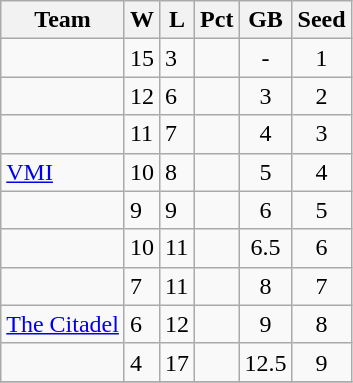<table class=wikitable align=center>
<tr>
<th>Team</th>
<th>W</th>
<th>L</th>
<th>Pct</th>
<th>GB</th>
<th>Seed</th>
</tr>
<tr>
<td></td>
<td>15</td>
<td>3</td>
<td></td>
<td style="text-align:center;">-</td>
<td style="text-align:center;">1</td>
</tr>
<tr>
<td></td>
<td>12</td>
<td>6</td>
<td></td>
<td style="text-align:center;">3</td>
<td style="text-align:center;">2</td>
</tr>
<tr>
<td></td>
<td>11</td>
<td>7</td>
<td></td>
<td style="text-align:center;">4</td>
<td style="text-align:center;">3</td>
</tr>
<tr>
<td><a href='#'>VMI</a></td>
<td>10</td>
<td>8</td>
<td></td>
<td style="text-align:center;">5</td>
<td style="text-align:center;">4</td>
</tr>
<tr>
<td></td>
<td>9</td>
<td>9</td>
<td></td>
<td style="text-align:center;">6</td>
<td style="text-align:center;">5</td>
</tr>
<tr>
<td></td>
<td>10</td>
<td>11</td>
<td></td>
<td style="text-align:center;">6.5</td>
<td style="text-align:center;">6</td>
</tr>
<tr>
<td></td>
<td>7</td>
<td>11</td>
<td></td>
<td style="text-align:center;">8</td>
<td style="text-align:center;">7</td>
</tr>
<tr>
<td><a href='#'>The Citadel</a></td>
<td>6</td>
<td>12</td>
<td></td>
<td style="text-align:center;">9</td>
<td style="text-align:center;">8</td>
</tr>
<tr>
<td></td>
<td>4</td>
<td>17</td>
<td></td>
<td style="text-align:center;">12.5</td>
<td style="text-align:center;">9</td>
</tr>
<tr>
</tr>
</table>
